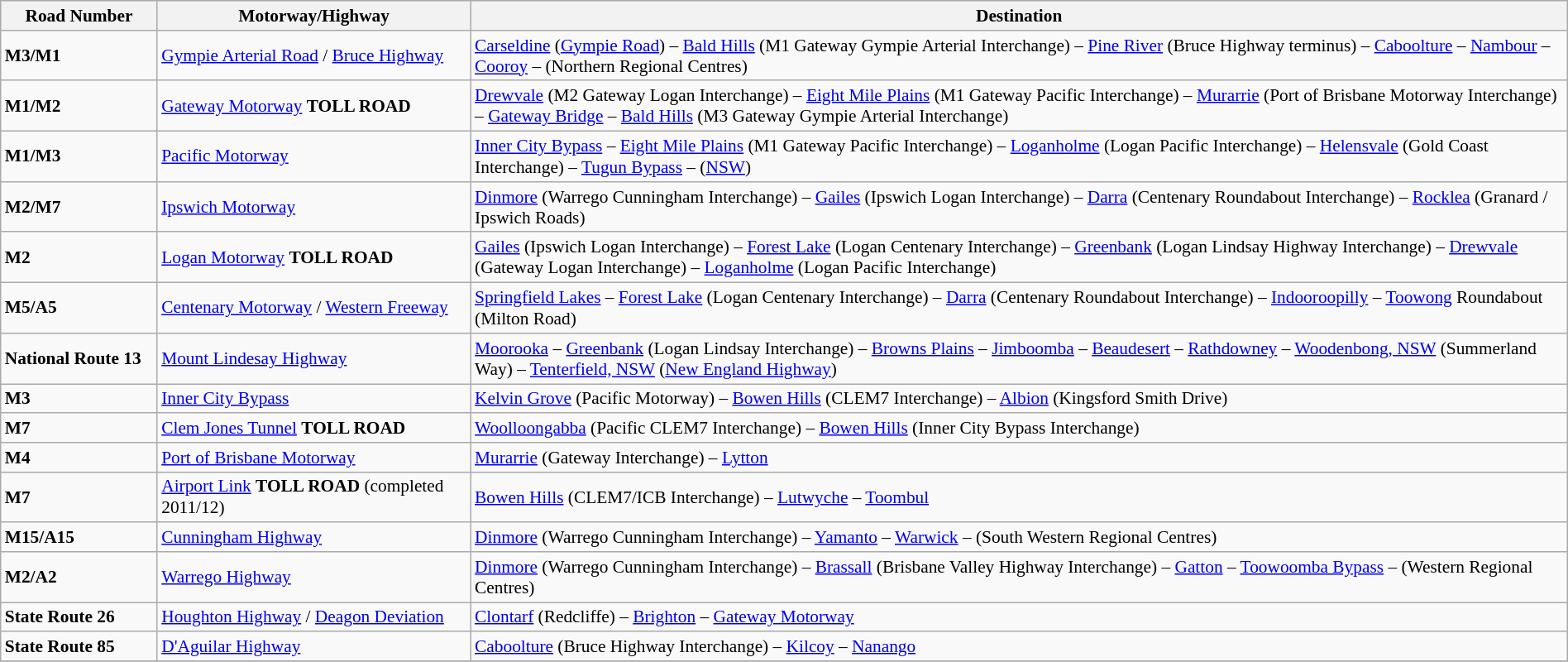<table class="wikitable sortable" style="font-size:89%;width:100%">
<tr bgcolor=lightgrey>
<th width="10%">Road Number</th>
<th width="20%", class="unsortable">Motorway/Highway</th>
<th width="70%">Destination</th>
</tr>
<tr>
<td> <strong>M3/M1</strong></td>
<td><a href='#'>Gympie Arterial Road</a> / <a href='#'>Bruce Highway</a></td>
<td><a href='#'>Carseldine</a> (<a href='#'>Gympie Road</a>) – <a href='#'>Bald Hills</a> (M1 Gateway Gympie Arterial Interchange) – <a href='#'>Pine River</a> (Bruce Highway terminus) – <a href='#'>Caboolture</a> – <a href='#'>Nambour</a> – <a href='#'>Cooroy</a> – (Northern Regional Centres)</td>
</tr>
<tr>
<td> <strong>M1/M2</strong></td>
<td><a href='#'>Gateway Motorway</a> <strong>TOLL ROAD</strong></td>
<td><a href='#'>Drewvale</a> (M2 Gateway Logan Interchange) – <a href='#'>Eight Mile Plains</a> (M1 Gateway Pacific Interchange) – <a href='#'>Murarrie</a> (Port of Brisbane Motorway Interchange) – <a href='#'>Gateway Bridge</a> – <a href='#'>Bald Hills</a> (M3 Gateway Gympie Arterial Interchange)</td>
</tr>
<tr>
<td> <strong>M1/M3</strong></td>
<td><a href='#'>Pacific Motorway</a></td>
<td><a href='#'>Inner City Bypass</a> – <a href='#'>Eight Mile Plains</a> (M1 Gateway Pacific Interchange) – <a href='#'>Loganholme</a> (Logan Pacific Interchange) – <a href='#'>Helensvale</a> (Gold Coast Interchange) – <a href='#'>Tugun Bypass</a> – (<a href='#'>NSW</a>)</td>
</tr>
<tr>
<td> <strong>M2/M7</strong></td>
<td><a href='#'>Ipswich Motorway</a></td>
<td><a href='#'>Dinmore</a> (Warrego Cunningham Interchange) – <a href='#'>Gailes</a> (Ipswich Logan Interchange) – <a href='#'>Darra</a> (Centenary Roundabout Interchange) – <a href='#'>Rocklea</a> (Granard / Ipswich Roads)</td>
</tr>
<tr>
<td> <strong>M2</strong></td>
<td><a href='#'>Logan Motorway</a> <strong>TOLL ROAD</strong></td>
<td><a href='#'>Gailes</a> (Ipswich Logan Interchange) – <a href='#'>Forest Lake</a> (Logan Centenary Interchange) – <a href='#'>Greenbank</a> (Logan Lindsay Highway Interchange) – <a href='#'>Drewvale</a> (Gateway Logan Interchange) – <a href='#'>Loganholme</a> (Logan Pacific Interchange)</td>
</tr>
<tr>
<td> <strong>M5/A5</strong></td>
<td><a href='#'>Centenary Motorway</a> / <a href='#'>Western Freeway</a></td>
<td><a href='#'>Springfield Lakes</a> – <a href='#'>Forest Lake</a> (Logan Centenary Interchange) – <a href='#'>Darra</a> (Centenary Roundabout Interchange) – <a href='#'>Indooroopilly</a> – <a href='#'>Toowong</a> Roundabout (Milton Road)</td>
</tr>
<tr>
<td> <strong>National Route 13</strong></td>
<td><a href='#'>Mount Lindesay Highway</a></td>
<td><a href='#'>Moorooka</a> – <a href='#'>Greenbank</a> (Logan Lindsay Interchange) – <a href='#'>Browns Plains</a> – <a href='#'>Jimboomba</a> – <a href='#'>Beaudesert</a> – <a href='#'>Rathdowney</a> – <a href='#'> Woodenbong, NSW</a> (Summerland Way) – <a href='#'>Tenterfield, NSW</a> (<a href='#'>New England Highway</a>)</td>
</tr>
<tr>
<td> <strong>M3</strong></td>
<td><a href='#'>Inner City Bypass</a></td>
<td><a href='#'>Kelvin Grove</a> (Pacific Motorway) – <a href='#'>Bowen Hills</a> (CLEM7 Interchange) – <a href='#'>Albion</a> (Kingsford Smith Drive)</td>
</tr>
<tr>
<td> <strong>M7</strong></td>
<td><a href='#'>Clem Jones Tunnel</a> <strong>TOLL ROAD</strong></td>
<td><a href='#'>Woolloongabba</a> (Pacific CLEM7 Interchange) – <a href='#'>Bowen Hills</a> (Inner City Bypass Interchange)</td>
</tr>
<tr>
<td> <strong>M4</strong></td>
<td><a href='#'>Port of Brisbane Motorway</a></td>
<td><a href='#'>Murarrie</a> (Gateway Interchange) – <a href='#'>Lytton</a></td>
</tr>
<tr>
<td> <strong>M7</strong></td>
<td><a href='#'>Airport Link</a> <strong>TOLL ROAD</strong> (completed 2011/12)</td>
<td><a href='#'>Bowen Hills</a> (CLEM7/ICB Interchange) – <a href='#'>Lutwyche</a> – <a href='#'>Toombul</a></td>
</tr>
<tr>
<td> <strong>M15/A15</strong></td>
<td><a href='#'>Cunningham Highway</a></td>
<td><a href='#'>Dinmore</a> (Warrego Cunningham Interchange) – <a href='#'>Yamanto</a> – <a href='#'>Warwick</a> – (South Western Regional Centres)</td>
</tr>
<tr>
<td> <strong>M2/A2</strong></td>
<td><a href='#'>Warrego Highway</a></td>
<td><a href='#'>Dinmore</a> (Warrego Cunningham Interchange) – <a href='#'>Brassall</a> (Brisbane Valley Highway Interchange) – <a href='#'>Gatton</a> – <a href='#'>Toowoomba Bypass</a> – (Western Regional Centres)</td>
</tr>
<tr>
<td> <strong>State Route 26</strong></td>
<td><a href='#'>Houghton Highway</a> / <a href='#'>Deagon Deviation</a></td>
<td><a href='#'>Clontarf</a> (Redcliffe) – <a href='#'>Brighton</a> – <a href='#'>Gateway Motorway</a></td>
</tr>
<tr>
<td> <strong>State Route 85</strong></td>
<td><a href='#'>D'Aguilar Highway</a></td>
<td><a href='#'>Caboolture</a> (Bruce Highway Interchange) – <a href='#'>Kilcoy</a> – <a href='#'>Nanango</a></td>
</tr>
<tr>
</tr>
</table>
